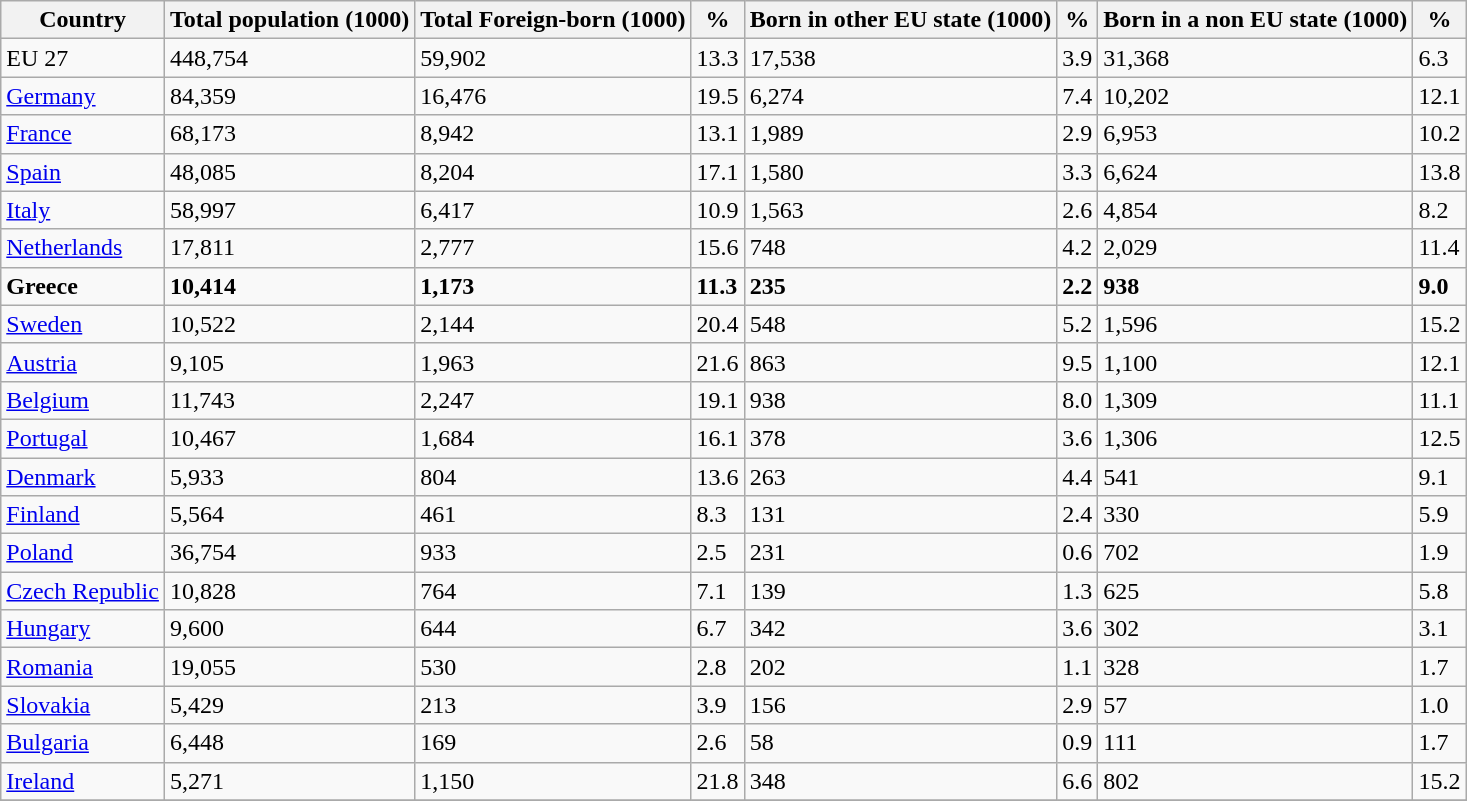<table class="wikitable">
<tr>
<th>Country</th>
<th>Total population (1000)</th>
<th>Total Foreign-born (1000)</th>
<th>%</th>
<th>Born in other EU state (1000)</th>
<th>%</th>
<th>Born in a non EU state (1000)</th>
<th>%</th>
</tr>
<tr>
<td>EU 27</td>
<td>448,754</td>
<td>59,902</td>
<td>13.3</td>
<td>17,538</td>
<td>3.9</td>
<td>31,368</td>
<td>6.3</td>
</tr>
<tr>
<td><a href='#'>Germany</a></td>
<td>84,359</td>
<td>16,476</td>
<td>19.5</td>
<td>6,274</td>
<td>7.4</td>
<td>10,202</td>
<td>12.1</td>
</tr>
<tr>
<td><a href='#'>France</a></td>
<td>68,173</td>
<td>8,942</td>
<td>13.1</td>
<td>1,989</td>
<td>2.9</td>
<td>6,953</td>
<td>10.2</td>
</tr>
<tr>
<td><a href='#'>Spain</a></td>
<td>48,085</td>
<td>8,204</td>
<td>17.1</td>
<td>1,580</td>
<td>3.3</td>
<td>6,624</td>
<td>13.8</td>
</tr>
<tr>
<td><a href='#'>Italy</a></td>
<td>58,997</td>
<td>6,417</td>
<td>10.9</td>
<td>1,563</td>
<td>2.6</td>
<td>4,854</td>
<td>8.2</td>
</tr>
<tr>
<td><a href='#'>Netherlands</a></td>
<td>17,811</td>
<td>2,777</td>
<td>15.6</td>
<td>748</td>
<td>4.2</td>
<td>2,029</td>
<td>11.4</td>
</tr>
<tr>
<td><strong>Greece</strong></td>
<td><strong>10,414</strong></td>
<td><strong>1,173</strong></td>
<td><strong>11.3</strong></td>
<td><strong>235</strong></td>
<td><strong>2.2</strong></td>
<td><strong>938</strong></td>
<td><strong>9.0</strong></td>
</tr>
<tr>
<td><a href='#'>Sweden</a></td>
<td>10,522</td>
<td>2,144</td>
<td>20.4</td>
<td>548</td>
<td>5.2</td>
<td>1,596</td>
<td>15.2</td>
</tr>
<tr>
<td><a href='#'>Austria</a></td>
<td>9,105</td>
<td>1,963</td>
<td>21.6</td>
<td>863</td>
<td>9.5</td>
<td>1,100</td>
<td>12.1</td>
</tr>
<tr>
<td><a href='#'>Belgium</a></td>
<td>11,743</td>
<td>2,247</td>
<td>19.1</td>
<td>938</td>
<td>8.0</td>
<td>1,309</td>
<td>11.1</td>
</tr>
<tr>
<td><a href='#'>Portugal</a></td>
<td>10,467</td>
<td>1,684</td>
<td>16.1</td>
<td>378</td>
<td>3.6</td>
<td>1,306</td>
<td>12.5</td>
</tr>
<tr>
<td><a href='#'>Denmark</a></td>
<td>5,933</td>
<td>804</td>
<td>13.6</td>
<td>263</td>
<td>4.4</td>
<td>541</td>
<td>9.1</td>
</tr>
<tr>
<td><a href='#'>Finland</a></td>
<td>5,564</td>
<td>461</td>
<td>8.3</td>
<td>131</td>
<td>2.4</td>
<td>330</td>
<td>5.9</td>
</tr>
<tr>
<td><a href='#'>Poland</a></td>
<td>36,754</td>
<td>933</td>
<td>2.5</td>
<td>231</td>
<td>0.6</td>
<td>702</td>
<td>1.9</td>
</tr>
<tr>
<td><a href='#'>Czech Republic</a></td>
<td>10,828</td>
<td>764</td>
<td>7.1</td>
<td>139</td>
<td>1.3</td>
<td>625</td>
<td>5.8</td>
</tr>
<tr>
<td><a href='#'>Hungary</a></td>
<td>9,600</td>
<td>644</td>
<td>6.7</td>
<td>342</td>
<td>3.6</td>
<td>302</td>
<td>3.1</td>
</tr>
<tr>
<td><a href='#'>Romania</a></td>
<td>19,055</td>
<td>530</td>
<td>2.8</td>
<td>202</td>
<td>1.1</td>
<td>328</td>
<td>1.7</td>
</tr>
<tr>
<td><a href='#'>Slovakia</a></td>
<td>5,429</td>
<td>213</td>
<td>3.9</td>
<td>156</td>
<td>2.9</td>
<td>57</td>
<td>1.0</td>
</tr>
<tr>
<td><a href='#'>Bulgaria</a></td>
<td>6,448</td>
<td>169</td>
<td>2.6</td>
<td>58</td>
<td>0.9</td>
<td>111</td>
<td>1.7</td>
</tr>
<tr>
<td><a href='#'>Ireland</a></td>
<td>5,271</td>
<td>1,150</td>
<td>21.8</td>
<td>348</td>
<td>6.6</td>
<td>802</td>
<td>15.2</td>
</tr>
<tr>
</tr>
</table>
